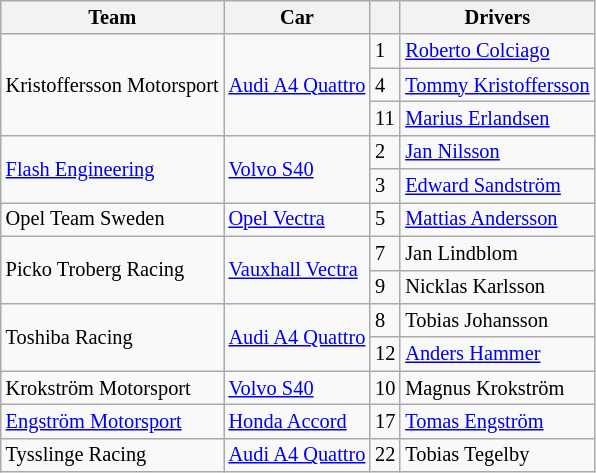<table class="wikitable" style="font-size: 85%;">
<tr>
<th>Team</th>
<th>Car</th>
<th></th>
<th>Drivers</th>
</tr>
<tr>
<td rowspan=3>Kristoffersson Motorsport</td>
<td rowspan=3><a href='#'>Audi A4 Quattro</a></td>
<td>1</td>
<td> <a href='#'>Roberto Colciago</a></td>
</tr>
<tr>
<td>4</td>
<td> <a href='#'>Tommy Kristoffersson</a></td>
</tr>
<tr>
<td>11</td>
<td> <a href='#'>Marius Erlandsen</a></td>
</tr>
<tr>
<td rowspan=2><a href='#'>Flash Engineering</a></td>
<td rowspan=2><a href='#'>Volvo S40</a></td>
<td>2</td>
<td> <a href='#'>Jan Nilsson</a></td>
</tr>
<tr>
<td>3</td>
<td> <a href='#'>Edward Sandström</a></td>
</tr>
<tr>
<td>Opel Team Sweden</td>
<td><a href='#'>Opel Vectra</a></td>
<td>5</td>
<td> <a href='#'>Mattias Andersson</a></td>
</tr>
<tr>
<td rowspan=2>Picko Troberg Racing</td>
<td rowspan=2><a href='#'>Vauxhall Vectra</a></td>
<td>7</td>
<td> Jan Lindblom</td>
</tr>
<tr>
<td>9</td>
<td> Nicklas Karlsson</td>
</tr>
<tr>
<td rowspan=2>Toshiba Racing</td>
<td rowspan=2><a href='#'>Audi A4 Quattro</a></td>
<td>8</td>
<td> Tobias Johansson</td>
</tr>
<tr>
<td>12</td>
<td> <a href='#'>Anders Hammer</a></td>
</tr>
<tr>
<td>Krokström Motorsport</td>
<td><a href='#'>Volvo S40</a></td>
<td>10</td>
<td> Magnus Krokström</td>
</tr>
<tr>
<td><a href='#'>Engström Motorsport</a></td>
<td><a href='#'>Honda Accord</a></td>
<td>17</td>
<td> <a href='#'>Tomas Engström</a></td>
</tr>
<tr>
<td>Tysslinge Racing</td>
<td><a href='#'>Audi A4 Quattro</a></td>
<td>22</td>
<td> Tobias Tegelby</td>
</tr>
</table>
